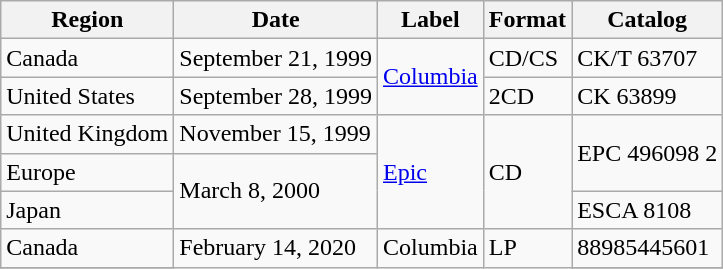<table class="wikitable">
<tr>
<th>Region</th>
<th>Date</th>
<th>Label</th>
<th>Format</th>
<th>Catalog</th>
</tr>
<tr>
<td rowspan="1">Canada</td>
<td rowspan="1">September 21, 1999</td>
<td rowspan="3"><a href='#'>Columbia</a></td>
<td rowspan="2">CD/CS</td>
<td rowspan="2">CK/T 63707</td>
</tr>
<tr>
<td rowspan="2">United States</td>
<td rowspan="2">September 28, 1999</td>
</tr>
<tr>
<td rowspan="1">2CD</td>
<td rowspan="1">CK 63899</td>
</tr>
<tr>
<td rowspan="1">United Kingdom</td>
<td rowspan="1">November 15, 1999</td>
<td rowspan="3"><a href='#'>Epic</a></td>
<td rowspan="3">CD</td>
<td rowspan="2">EPC 496098 2</td>
</tr>
<tr>
<td>Europe</td>
<td rowspan="2">March 8, 2000</td>
</tr>
<tr>
<td rowspan="1">Japan</td>
<td rowspan="1">ESCA 8108</td>
</tr>
<tr>
<td rowspan="1">Canada</td>
<td rowspan="2">February 14, 2020</td>
<td rowspan="3">Columbia</td>
<td rowspan="2">LP</td>
<td rowspan="1">88985445601</td>
</tr>
<tr>
</tr>
</table>
